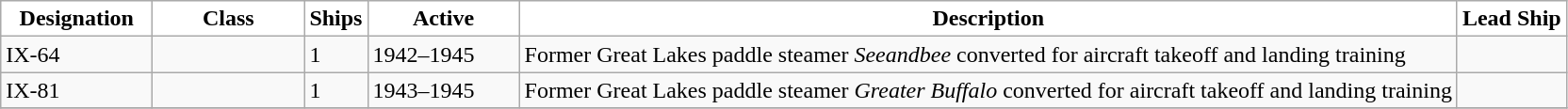<table class="wikitable">
<tr>
<th style="background-color:#ffffff;width:100px;">Designation</th>
<th style="background-color:#ffffff;width:100px;">Class</th>
<th style="background-color:#ffffff;">Ships</th>
<th style="background-color:#ffffff;width:100px;">Active</th>
<th style="background-color:#ffffff;">Description</th>
<th style="background-color:#ffffff;">Lead Ship</th>
</tr>
<tr>
<td>IX-64</td>
<td></td>
<td>1</td>
<td>1942–1945</td>
<td>Former Great Lakes paddle steamer <em>Seeandbee</em> converted for aircraft takeoff and landing training</td>
<td></td>
</tr>
<tr>
<td>IX-81</td>
<td></td>
<td>1</td>
<td>1943–1945</td>
<td>Former Great Lakes paddle steamer <em>Greater Buffalo</em> converted for aircraft takeoff and landing training</td>
<td></td>
</tr>
<tr>
</tr>
</table>
